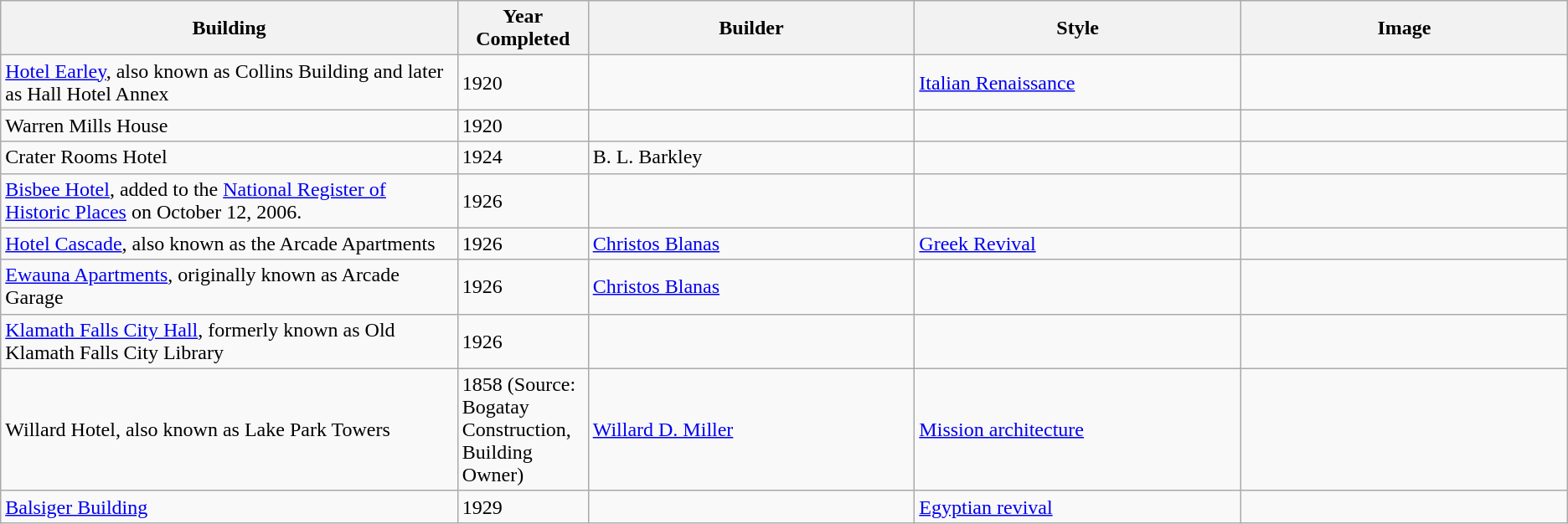<table class="wikitable">
<tr>
<th width=28%>Building</th>
<th width=8%>Year Completed</th>
<th width=20%>Builder</th>
<th width=20%>Style</th>
<th width=20%>Image</th>
</tr>
<tr>
<td><a href='#'>Hotel Earley</a>, also known as Collins Building and later as Hall Hotel Annex</td>
<td>1920</td>
<td></td>
<td><a href='#'>Italian Renaissance</a></td>
<td></td>
</tr>
<tr>
<td>Warren Mills House</td>
<td>1920</td>
<td></td>
<td></td>
<td></td>
</tr>
<tr>
<td>Crater Rooms Hotel</td>
<td>1924</td>
<td>B. L. Barkley</td>
<td></td>
<td></td>
</tr>
<tr>
<td><a href='#'>Bisbee Hotel</a>, added to the <a href='#'>National Register of Historic Places</a> on October 12, 2006.</td>
<td>1926</td>
<td></td>
<td></td>
<td></td>
</tr>
<tr>
<td><a href='#'>Hotel Cascade</a>, also known as the Arcade Apartments</td>
<td>1926</td>
<td><a href='#'>Christos Blanas</a></td>
<td><a href='#'>Greek Revival</a></td>
<td></td>
</tr>
<tr>
<td><a href='#'>Ewauna Apartments</a>, originally known as Arcade Garage</td>
<td>1926</td>
<td><a href='#'>Christos Blanas</a></td>
<td></td>
<td></td>
</tr>
<tr>
<td><a href='#'>Klamath Falls City Hall</a>, formerly known as Old Klamath Falls City Library</td>
<td>1926</td>
<td></td>
<td></td>
<td></td>
</tr>
<tr>
<td>Willard Hotel, also known as Lake Park Towers</td>
<td>1858 (Source: Bogatay Construction, Building Owner)</td>
<td><a href='#'>Willard D. Miller</a></td>
<td><a href='#'>Mission architecture</a></td>
<td></td>
</tr>
<tr>
<td><a href='#'>Balsiger Building</a></td>
<td>1929</td>
<td></td>
<td><a href='#'>Egyptian revival</a></td>
<td></td>
</tr>
</table>
